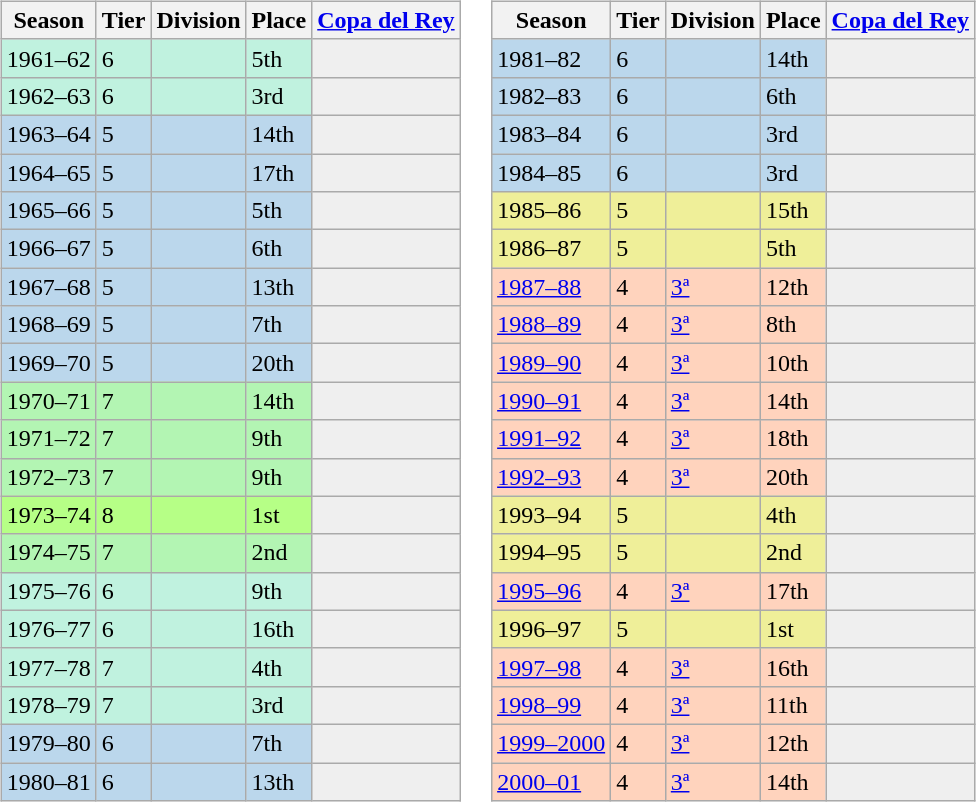<table>
<tr>
<td valign="top" width=0%><br><table class="wikitable">
<tr style="background:#f0f6fa;">
<th>Season</th>
<th>Tier</th>
<th>Division</th>
<th>Place</th>
<th><a href='#'>Copa del Rey</a></th>
</tr>
<tr>
<td style="background:#C0F2DF;">1961–62</td>
<td style="background:#C0F2DF;">6</td>
<td style="background:#C0F2DF;"></td>
<td style="background:#C0F2DF;">5th</td>
<th style="background:#efefef;"></th>
</tr>
<tr>
<td style="background:#C0F2DF;">1962–63</td>
<td style="background:#C0F2DF;">6</td>
<td style="background:#C0F2DF;"></td>
<td style="background:#C0F2DF;">3rd</td>
<th style="background:#efefef;"></th>
</tr>
<tr>
<td style="background:#BBD7EC;">1963–64</td>
<td style="background:#BBD7EC;">5</td>
<td style="background:#BBD7EC;"></td>
<td style="background:#BBD7EC;">14th</td>
<th style="background:#efefef;"></th>
</tr>
<tr>
<td style="background:#BBD7EC;">1964–65</td>
<td style="background:#BBD7EC;">5</td>
<td style="background:#BBD7EC;"></td>
<td style="background:#BBD7EC;">17th</td>
<th style="background:#efefef;"></th>
</tr>
<tr>
<td style="background:#BBD7EC;">1965–66</td>
<td style="background:#BBD7EC;">5</td>
<td style="background:#BBD7EC;"></td>
<td style="background:#BBD7EC;">5th</td>
<th style="background:#efefef;"></th>
</tr>
<tr>
<td style="background:#BBD7EC;">1966–67</td>
<td style="background:#BBD7EC;">5</td>
<td style="background:#BBD7EC;"></td>
<td style="background:#BBD7EC;">6th</td>
<th style="background:#efefef;"></th>
</tr>
<tr>
<td style="background:#BBD7EC;">1967–68</td>
<td style="background:#BBD7EC;">5</td>
<td style="background:#BBD7EC;"></td>
<td style="background:#BBD7EC;">13th</td>
<th style="background:#efefef;"></th>
</tr>
<tr>
<td style="background:#BBD7EC;">1968–69</td>
<td style="background:#BBD7EC;">5</td>
<td style="background:#BBD7EC;"></td>
<td style="background:#BBD7EC;">7th</td>
<th style="background:#efefef;"></th>
</tr>
<tr>
<td style="background:#BBD7EC;">1969–70</td>
<td style="background:#BBD7EC;">5</td>
<td style="background:#BBD7EC;"></td>
<td style="background:#BBD7EC;">20th</td>
<th style="background:#efefef;"></th>
</tr>
<tr>
<td style="background:#B3F5B3;">1970–71</td>
<td style="background:#B3F5B3;">7</td>
<td style="background:#B3F5B3;"></td>
<td style="background:#B3F5B3;">14th</td>
<th style="background:#efefef;"></th>
</tr>
<tr>
<td style="background:#B3F5B3;">1971–72</td>
<td style="background:#B3F5B3;">7</td>
<td style="background:#B3F5B3;"></td>
<td style="background:#B3F5B3;">9th</td>
<th style="background:#efefef;"></th>
</tr>
<tr>
<td style="background:#B3F5B3;">1972–73</td>
<td style="background:#B3F5B3;">7</td>
<td style="background:#B3F5B3;"></td>
<td style="background:#B3F5B3;">9th</td>
<th style="background:#efefef;"></th>
</tr>
<tr>
<td style="background:#B6FF86;">1973–74</td>
<td style="background:#B6FF86;">8</td>
<td style="background:#B6FF86;"></td>
<td style="background:#B6FF86;">1st</td>
<th style="background:#efefef;"></th>
</tr>
<tr>
<td style="background:#B3F5B3;">1974–75</td>
<td style="background:#B3F5B3;">7</td>
<td style="background:#B3F5B3;"></td>
<td style="background:#B3F5B3;">2nd</td>
<th style="background:#efefef;"></th>
</tr>
<tr>
<td style="background:#C0F2DF;">1975–76</td>
<td style="background:#C0F2DF;">6</td>
<td style="background:#C0F2DF;"></td>
<td style="background:#C0F2DF;">9th</td>
<th style="background:#efefef;"></th>
</tr>
<tr>
<td style="background:#C0F2DF;">1976–77</td>
<td style="background:#C0F2DF;">6</td>
<td style="background:#C0F2DF;"></td>
<td style="background:#C0F2DF;">16th</td>
<th style="background:#efefef;"></th>
</tr>
<tr>
<td style="background:#C0F2DF;">1977–78</td>
<td style="background:#C0F2DF;">7</td>
<td style="background:#C0F2DF;"></td>
<td style="background:#C0F2DF;">4th</td>
<th style="background:#efefef;"></th>
</tr>
<tr>
<td style="background:#C0F2DF;">1978–79</td>
<td style="background:#C0F2DF;">7</td>
<td style="background:#C0F2DF;"></td>
<td style="background:#C0F2DF;">3rd</td>
<th style="background:#efefef;"></th>
</tr>
<tr>
<td style="background:#BBD7EC;">1979–80</td>
<td style="background:#BBD7EC;">6</td>
<td style="background:#BBD7EC;"></td>
<td style="background:#BBD7EC;">7th</td>
<th style="background:#efefef;"></th>
</tr>
<tr>
<td style="background:#BBD7EC;">1980–81</td>
<td style="background:#BBD7EC;">6</td>
<td style="background:#BBD7EC;"></td>
<td style="background:#BBD7EC;">13th</td>
<th style="background:#efefef;"></th>
</tr>
</table>
</td>
<td valign="top" width=0%><br><table class="wikitable">
<tr style="background:#f0f6fa;">
<th>Season</th>
<th>Tier</th>
<th>Division</th>
<th>Place</th>
<th><a href='#'>Copa del Rey</a></th>
</tr>
<tr>
<td style="background:#BBD7EC;">1981–82</td>
<td style="background:#BBD7EC;">6</td>
<td style="background:#BBD7EC;"></td>
<td style="background:#BBD7EC;">14th</td>
<th style="background:#efefef;"></th>
</tr>
<tr>
<td style="background:#BBD7EC;">1982–83</td>
<td style="background:#BBD7EC;">6</td>
<td style="background:#BBD7EC;"></td>
<td style="background:#BBD7EC;">6th</td>
<th style="background:#efefef;"></th>
</tr>
<tr>
<td style="background:#BBD7EC;">1983–84</td>
<td style="background:#BBD7EC;">6</td>
<td style="background:#BBD7EC;"></td>
<td style="background:#BBD7EC;">3rd</td>
<th style="background:#efefef;"></th>
</tr>
<tr>
<td style="background:#BBD7EC;">1984–85</td>
<td style="background:#BBD7EC;">6</td>
<td style="background:#BBD7EC;"></td>
<td style="background:#BBD7EC;">3rd</td>
<th style="background:#efefef;"></th>
</tr>
<tr>
<td style="background:#EFEF99;">1985–86</td>
<td style="background:#EFEF99;">5</td>
<td style="background:#EFEF99;"></td>
<td style="background:#EFEF99;">15th</td>
<th style="background:#efefef;"></th>
</tr>
<tr>
<td style="background:#EFEF99;">1986–87</td>
<td style="background:#EFEF99;">5</td>
<td style="background:#EFEF99;"></td>
<td style="background:#EFEF99;">5th</td>
<th style="background:#efefef;"></th>
</tr>
<tr>
<td style="background:#FFD3BD;"><a href='#'>1987–88</a></td>
<td style="background:#FFD3BD;">4</td>
<td style="background:#FFD3BD;"><a href='#'>3ª</a></td>
<td style="background:#FFD3BD;">12th</td>
<td style="background:#efefef;"></td>
</tr>
<tr>
<td style="background:#FFD3BD;"><a href='#'>1988–89</a></td>
<td style="background:#FFD3BD;">4</td>
<td style="background:#FFD3BD;"><a href='#'>3ª</a></td>
<td style="background:#FFD3BD;">8th</td>
<td style="background:#efefef;"></td>
</tr>
<tr>
<td style="background:#FFD3BD;"><a href='#'>1989–90</a></td>
<td style="background:#FFD3BD;">4</td>
<td style="background:#FFD3BD;"><a href='#'>3ª</a></td>
<td style="background:#FFD3BD;">10th</td>
<td style="background:#efefef;"></td>
</tr>
<tr>
<td style="background:#FFD3BD;"><a href='#'>1990–91</a></td>
<td style="background:#FFD3BD;">4</td>
<td style="background:#FFD3BD;"><a href='#'>3ª</a></td>
<td style="background:#FFD3BD;">14th</td>
<td style="background:#efefef;"></td>
</tr>
<tr>
<td style="background:#FFD3BD;"><a href='#'>1991–92</a></td>
<td style="background:#FFD3BD;">4</td>
<td style="background:#FFD3BD;"><a href='#'>3ª</a></td>
<td style="background:#FFD3BD;">18th</td>
<td style="background:#efefef;"></td>
</tr>
<tr>
<td style="background:#FFD3BD;"><a href='#'>1992–93</a></td>
<td style="background:#FFD3BD;">4</td>
<td style="background:#FFD3BD;"><a href='#'>3ª</a></td>
<td style="background:#FFD3BD;">20th</td>
<td style="background:#efefef;"></td>
</tr>
<tr>
<td style="background:#EFEF99;">1993–94</td>
<td style="background:#EFEF99;">5</td>
<td style="background:#EFEF99;"></td>
<td style="background:#EFEF99;">4th</td>
<th style="background:#efefef;"></th>
</tr>
<tr>
<td style="background:#EFEF99;">1994–95</td>
<td style="background:#EFEF99;">5</td>
<td style="background:#EFEF99;"></td>
<td style="background:#EFEF99;">2nd</td>
<th style="background:#efefef;"></th>
</tr>
<tr>
<td style="background:#FFD3BD;"><a href='#'>1995–96</a></td>
<td style="background:#FFD3BD;">4</td>
<td style="background:#FFD3BD;"><a href='#'>3ª</a></td>
<td style="background:#FFD3BD;">17th</td>
<td style="background:#efefef;"></td>
</tr>
<tr>
<td style="background:#EFEF99;">1996–97</td>
<td style="background:#EFEF99;">5</td>
<td style="background:#EFEF99;"></td>
<td style="background:#EFEF99;">1st</td>
<th style="background:#efefef;"></th>
</tr>
<tr>
<td style="background:#FFD3BD;"><a href='#'>1997–98</a></td>
<td style="background:#FFD3BD;">4</td>
<td style="background:#FFD3BD;"><a href='#'>3ª</a></td>
<td style="background:#FFD3BD;">16th</td>
<td style="background:#efefef;"></td>
</tr>
<tr>
<td style="background:#FFD3BD;"><a href='#'>1998–99</a></td>
<td style="background:#FFD3BD;">4</td>
<td style="background:#FFD3BD;"><a href='#'>3ª</a></td>
<td style="background:#FFD3BD;">11th</td>
<td style="background:#efefef;"></td>
</tr>
<tr>
<td style="background:#FFD3BD;"><a href='#'>1999–2000</a></td>
<td style="background:#FFD3BD;">4</td>
<td style="background:#FFD3BD;"><a href='#'>3ª</a></td>
<td style="background:#FFD3BD;">12th</td>
<td style="background:#efefef;"></td>
</tr>
<tr>
<td style="background:#FFD3BD;"><a href='#'>2000–01</a></td>
<td style="background:#FFD3BD;">4</td>
<td style="background:#FFD3BD;"><a href='#'>3ª</a></td>
<td style="background:#FFD3BD;">14th</td>
<td style="background:#efefef;"></td>
</tr>
</table>
</td>
</tr>
</table>
